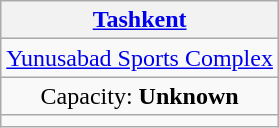<table class="wikitable" style="text-align:center;">
<tr>
<th><a href='#'>Tashkent</a></th>
</tr>
<tr>
<td><a href='#'>Yunusabad Sports Complex</a></td>
</tr>
<tr>
<td>Capacity: <strong>Unknown</strong></td>
</tr>
<tr>
<td></td>
</tr>
</table>
